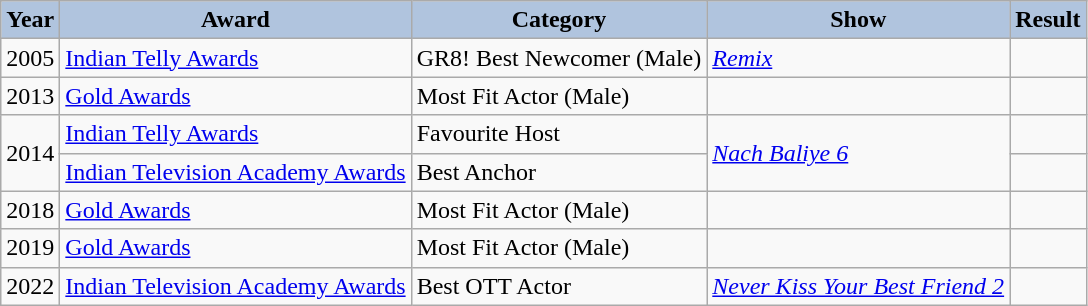<table class="wikitable">
<tr>
<th style="background:#B0C4DE;">Year</th>
<th style="background:#B0C4DE;">Award</th>
<th style="background:#B0C4DE;">Category</th>
<th style="background:#B0C4DE;">Show</th>
<th style="background:#B0C4DE;">Result</th>
</tr>
<tr>
<td>2005</td>
<td><a href='#'>Indian Telly Awards</a></td>
<td>GR8! Best Newcomer (Male)</td>
<td><em><a href='#'>Remix</a></em></td>
<td></td>
</tr>
<tr>
<td>2013</td>
<td><a href='#'>Gold Awards</a></td>
<td>Most Fit Actor (Male)</td>
<td></td>
<td></td>
</tr>
<tr>
<td rowspan="2">2014</td>
<td><a href='#'>Indian Telly Awards</a></td>
<td>Favourite Host</td>
<td rowspan="2"><em><a href='#'>Nach Baliye 6</a></em></td>
<td></td>
</tr>
<tr>
<td><a href='#'>Indian Television Academy Awards</a></td>
<td>Best Anchor</td>
<td></td>
</tr>
<tr>
<td>2018</td>
<td><a href='#'>Gold Awards</a></td>
<td>Most Fit Actor (Male)</td>
<td></td>
<td></td>
</tr>
<tr>
<td>2019</td>
<td><a href='#'>Gold Awards</a></td>
<td>Most Fit Actor (Male)</td>
<td></td>
<td></td>
</tr>
<tr>
<td>2022</td>
<td><a href='#'>Indian Television Academy Awards</a></td>
<td>Best OTT Actor</td>
<td><em><a href='#'>Never Kiss Your Best Friend 2</a></em></td>
<td></td>
</tr>
</table>
